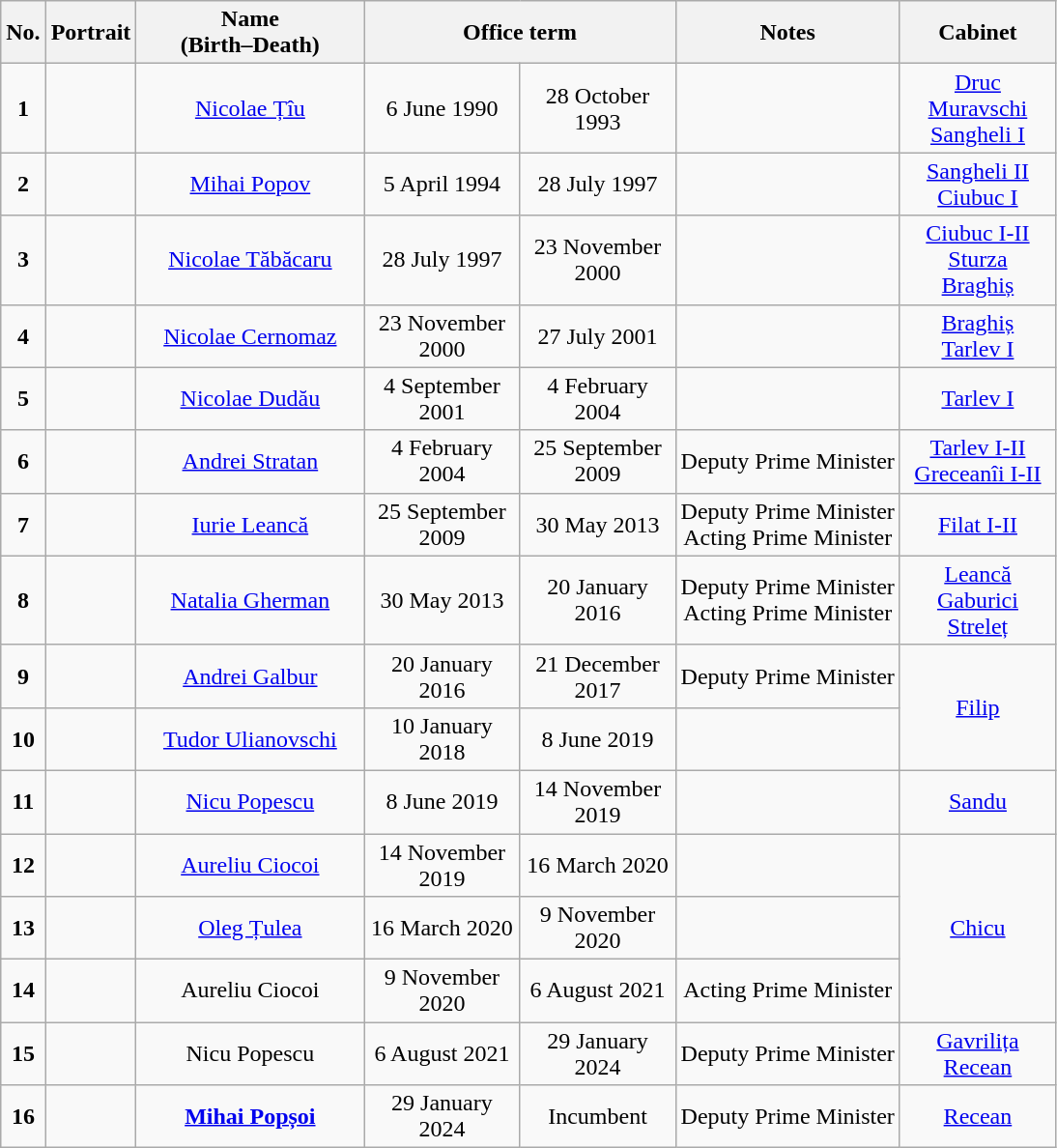<table class="wikitable" style="text-align:center;">
<tr>
<th>No.</th>
<th scope="col">Portrait</th>
<th scope="col">Name<br>(Birth–Death)</th>
<th colspan="2" scope="col">Office term</th>
<th>Notes</th>
<th>Cabinet</th>
</tr>
<tr>
<td><strong>1</strong></td>
<td></td>
<td width="150" style="text-align: center;"><a href='#'>Nicolae Țîu</a><br></td>
<td width="100" style="text-align: center;">6 June 1990</td>
<td width="100" style="text-align: center;">28 October 1993</td>
<td></td>
<td width="100" style="text-align: center;"><a href='#'>Druc</a><br><a href='#'>Muravschi</a>
<a href='#'>Sangheli I</a></td>
</tr>
<tr>
<td><strong>2</strong></td>
<td></td>
<td width="150" style="text-align: center;"><a href='#'>Mihai Popov</a><br></td>
<td width="100" style="text-align: center;">5 April 1994</td>
<td width="100" style="text-align: center;">28 July 1997</td>
<td></td>
<td width="100" style="text-align: center;"><a href='#'>Sangheli II</a><br><a href='#'>Ciubuc I</a></td>
</tr>
<tr>
<td><strong>3</strong></td>
<td></td>
<td width="150" style="text-align: center;"><a href='#'>Nicolae Tăbăcaru</a><br></td>
<td width="100" style="text-align: center;">28 July 1997</td>
<td width="100" style="text-align: center;">23 November 2000</td>
<td></td>
<td width="100" style="text-align: center;"><a href='#'>Ciubuc I-II</a><br><a href='#'>Sturza</a><br><a href='#'>Braghiș</a></td>
</tr>
<tr>
<td><strong>4</strong></td>
<td></td>
<td width="150" style="text-align: center;"><a href='#'>Nicolae Cernomaz</a><br></td>
<td width="100" style="text-align: center;">23 November 2000</td>
<td width="100" style="text-align: center;">27 July 2001</td>
<td></td>
<td width="100" style="text-align: center;"><a href='#'>Braghiș</a><br><a href='#'>Tarlev I</a></td>
</tr>
<tr>
<td><strong>5</strong></td>
<td></td>
<td width="150" style="text-align: center;"><a href='#'>Nicolae Dudău</a><br></td>
<td width="100" style="text-align: center;">4 September 2001</td>
<td width="100" style="text-align: center;">4 February 2004</td>
<td></td>
<td width="100" style="text-align: center;"><a href='#'>Tarlev I</a></td>
</tr>
<tr>
<td><strong>6</strong></td>
<td></td>
<td width="150" style="text-align: center;"><a href='#'>Andrei Stratan</a><br></td>
<td width="100" style="text-align: center;">4 February 2004</td>
<td width="100" style="text-align: center;">25 September 2009</td>
<td>Deputy Prime Minister</td>
<td width="100" style="text-align: center;"><a href='#'>Tarlev I-II</a><br><a href='#'>Greceanîi I-II</a></td>
</tr>
<tr>
<td><strong>7</strong></td>
<td></td>
<td width="150" style="text-align: center;"><a href='#'>Iurie Leancă</a><br></td>
<td width="100" style="text-align: center;">25 September 2009</td>
<td width="100" style="text-align: center;">30 May 2013</td>
<td>Deputy Prime Minister<br>Acting Prime Minister</td>
<td width="100" style="text-align: center;"><a href='#'>Filat I-II</a></td>
</tr>
<tr>
<td><strong>8</strong></td>
<td></td>
<td width="150" style="text-align: center;"><a href='#'>Natalia Gherman</a><br></td>
<td width="100" style="text-align: center;">30 May 2013</td>
<td width="100" style="text-align: center;">20 January 2016</td>
<td>Deputy Prime Minister<br>Acting Prime Minister</td>
<td width="100" style="text-align: center;"><a href='#'>Leancă</a><br><a href='#'>Gaburici</a><br><a href='#'>Streleț</a></td>
</tr>
<tr>
<td><strong>9</strong></td>
<td></td>
<td width="150" style="text-align: center;"><a href='#'>Andrei Galbur</a><br></td>
<td width="100" style="text-align: center;">20 January 2016</td>
<td width="100" style="text-align: center;">21 December 2017</td>
<td>Deputy Prime Minister</td>
<td rowspan="2" width="100" style="text-align: center;"><a href='#'>Filip</a></td>
</tr>
<tr>
<td><strong>10</strong></td>
<td></td>
<td width="150" style="text-align: center;"><a href='#'>Tudor Ulianovschi</a><br></td>
<td width="100" style="text-align: center;">10 January 2018</td>
<td width="100" style="text-align: center;">8 June 2019</td>
<td></td>
</tr>
<tr>
<td><strong>11</strong></td>
<td></td>
<td width="150" style="text-align: center;"><a href='#'>Nicu Popescu</a><br></td>
<td width="100" style="text-align: center;">8 June 2019</td>
<td width="100" style="text-align: center;">14 November 2019</td>
<td></td>
<td width="100" style="text-align: center;"><a href='#'>Sandu</a></td>
</tr>
<tr>
<td><strong>12</strong></td>
<td></td>
<td width="150" style="text-align: center;"><a href='#'>Aureliu Ciocoi</a><br></td>
<td width="100" style="text-align: center;">14 November 2019</td>
<td width="100" style="text-align: center;">16 March 2020</td>
<td></td>
<td rowspan="3" width="100" style="text-align: center;"><a href='#'>Chicu</a></td>
</tr>
<tr>
<td><strong>13</strong></td>
<td></td>
<td width="150" style="text-align: center;"><a href='#'>Oleg Țulea</a><br></td>
<td width="100" style="text-align: center;">16 March 2020</td>
<td width="100" style="text-align: center;">9 November 2020</td>
<td></td>
</tr>
<tr>
<td><strong>14</strong></td>
<td></td>
<td width="150" style="text-align: center;">Aureliu Ciocoi<br></td>
<td width="100" style="text-align: center;">9 November 2020</td>
<td width="100" style="text-align: center;">6 August 2021</td>
<td>Acting Prime Minister</td>
</tr>
<tr>
<td><strong>15</strong></td>
<td></td>
<td width="150" style="text-align: center;">Nicu Popescu<br></td>
<td width="100" style="text-align: center;">6 August 2021</td>
<td width="100" style="text-align: center;">29 January 2024</td>
<td>Deputy Prime Minister</td>
<td width="100" style="text-align: center;"><a href='#'>Gavrilița</a><br><a href='#'>Recean</a></td>
</tr>
<tr>
<td><strong>16</strong></td>
<td></td>
<td width="150" style="text-align: center;"><strong><a href='#'>Mihai Popșoi</a></strong><br></td>
<td width="100" style="text-align: center;">29 January 2024</td>
<td width="100" style="text-align: center;">Incumbent</td>
<td>Deputy Prime Minister</td>
<td width="100" style="text-align: center;"><a href='#'>Recean</a></td>
</tr>
</table>
